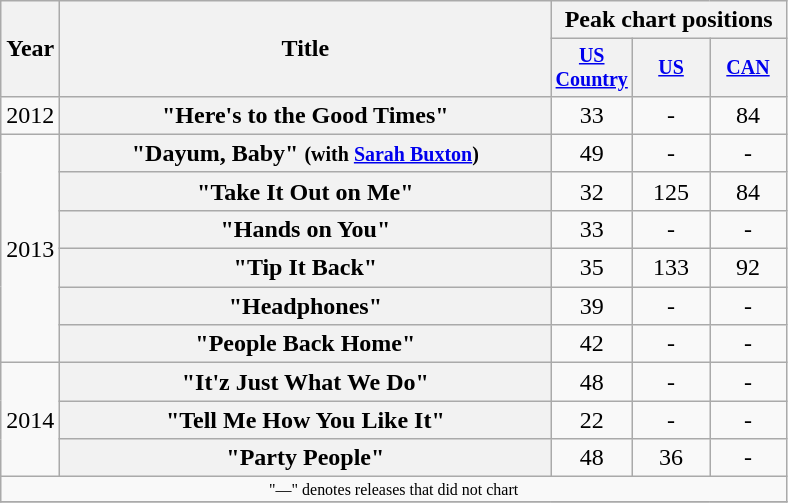<table class="wikitable plainrowheaders" style="text-align:center;">
<tr>
<th rowspan="2">Year</th>
<th rowspan="2" style="width:20em;">Title</th>
<th colspan="3">Peak chart positions</th>
</tr>
<tr style="font-size:smaller;">
<th width="45"><a href='#'>US Country</a><br></th>
<th width="45"><a href='#'>US</a><br></th>
<th width="45"><a href='#'>CAN</a><br></th>
</tr>
<tr>
<td rowspan="1">2012</td>
<th scope="row">"Here's to the Good Times"</th>
<td>33</td>
<td>-</td>
<td>84</td>
</tr>
<tr>
<td rowspan="6">2013</td>
<th scope="row">"Dayum, Baby" <small>(with <a href='#'>Sarah Buxton</a>)</small></th>
<td>49</td>
<td>-</td>
<td>-</td>
</tr>
<tr>
<th scope="row">"Take It Out on Me"</th>
<td>32</td>
<td>125</td>
<td>84</td>
</tr>
<tr>
<th scope="row">"Hands on You"</th>
<td>33</td>
<td>-</td>
<td>-</td>
</tr>
<tr>
<th scope="row">"Tip It Back"</th>
<td>35</td>
<td>133</td>
<td>92</td>
</tr>
<tr>
<th scope="row">"Headphones"</th>
<td>39</td>
<td>-</td>
<td>-</td>
</tr>
<tr>
<th scope="row">"People Back Home"</th>
<td>42</td>
<td>-</td>
<td>-</td>
</tr>
<tr>
<td rowspan="3">2014</td>
<th scope="row">"It'z Just What We Do"</th>
<td>48</td>
<td>-</td>
<td>-</td>
</tr>
<tr>
<th scope="row">"Tell Me How You Like It"</th>
<td>22</td>
<td>-</td>
<td>-</td>
</tr>
<tr>
<th scope="row">"Party People"</th>
<td>48</td>
<td>36</td>
<td>-</td>
</tr>
<tr>
<td colspan="5" style="font-size:8pt">"—" denotes releases that did not chart</td>
</tr>
<tr>
</tr>
</table>
